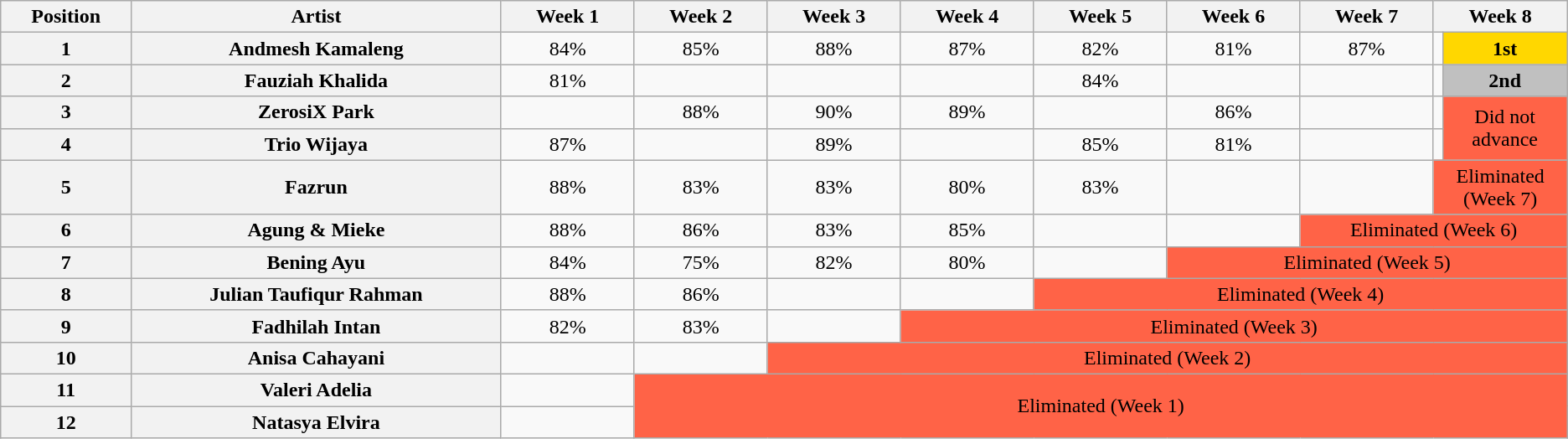<table class="wikitable" style="text-align:center; width:auto;">
<tr>
<th>Position</th>
<th>Artist</th>
<th style="width:8.5%;">Week 1</th>
<th style="width:8.5%;">Week 2</th>
<th style="width:8.5%;">Week 3</th>
<th style="width:8.5%;">Week 4</th>
<th style="width:8.5%;">Week 5</th>
<th style="width:8.5%;">Week 6</th>
<th style="width:8.5%;">Week 7</th>
<th colspan=3 style="width:8.5%;">Week 8</th>
</tr>
<tr>
<th>1</th>
<th>Andmesh Kamaleng</th>
<td>84%</td>
<td>85%</td>
<td>88%</td>
<td>87%</td>
<td>82%</td>
<td>81%</td>
<td>87%</td>
<td></td>
<td style="background:gold;"><strong>1st</strong><br></td>
</tr>
<tr>
<th>2</th>
<th>Fauziah Khalida</th>
<td>81%</td>
<td></td>
<td></td>
<td></td>
<td>84%</td>
<td></td>
<td></td>
<td></td>
<td style="background:silver;"><strong>2nd</strong><br></td>
</tr>
<tr>
<th>3</th>
<th>ZerosiX Park</th>
<td></td>
<td>88%</td>
<td>90%</td>
<td>89%</td>
<td></td>
<td>86%</td>
<td></td>
<td></td>
<td rowspan="2" style="background:tomato;">Did not advance</td>
</tr>
<tr>
<th>4</th>
<th>Trio Wijaya</th>
<td>87%</td>
<td></td>
<td>89%</td>
<td></td>
<td>85%</td>
<td>81%</td>
<td></td>
<td></td>
</tr>
<tr>
<th>5</th>
<th>Fazrun</th>
<td>88%</td>
<td>83%</td>
<td>83%</td>
<td>80%</td>
<td>83%</td>
<td></td>
<td></td>
<td colspan="2" style="background:tomato;">Eliminated (Week 7)</td>
</tr>
<tr>
<th>6</th>
<th>Agung & Mieke</th>
<td>88%</td>
<td>86%</td>
<td>83%</td>
<td>85%</td>
<td></td>
<td></td>
<td colspan="3" style="background:tomato;">Eliminated (Week 6)</td>
</tr>
<tr>
<th>7</th>
<th>Bening Ayu</th>
<td>84%</td>
<td>75%</td>
<td>82%</td>
<td>80%</td>
<td></td>
<td colspan="4" style="background:tomato;">Eliminated (Week 5)</td>
</tr>
<tr>
<th>8</th>
<th>Julian Taufiqur Rahman</th>
<td>88%</td>
<td>86%</td>
<td></td>
<td></td>
<td colspan="5" style="background:tomato;">Eliminated (Week 4)</td>
</tr>
<tr>
<th>9</th>
<th>Fadhilah Intan</th>
<td>82%</td>
<td>83%</td>
<td></td>
<td colspan="6" style="background:tomato;">Eliminated (Week 3)</td>
</tr>
<tr>
<th>10</th>
<th>Anisa Cahayani</th>
<td></td>
<td></td>
<td colspan="7" style="background:tomato;">Eliminated (Week 2)</td>
</tr>
<tr>
<th>11</th>
<th>Valeri Adelia</th>
<td></td>
<td rowspan="2" colspan="8" style="background:tomato;">Eliminated (Week 1)</td>
</tr>
<tr>
<th>12</th>
<th>Natasya Elvira</th>
<td></td>
</tr>
</table>
